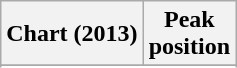<table class="wikitable plainrowheaders sortable" style="text-align:center;">
<tr>
<th scope="col">Chart (2013)</th>
<th scope="col">Peak<br>position</th>
</tr>
<tr>
</tr>
<tr>
</tr>
</table>
